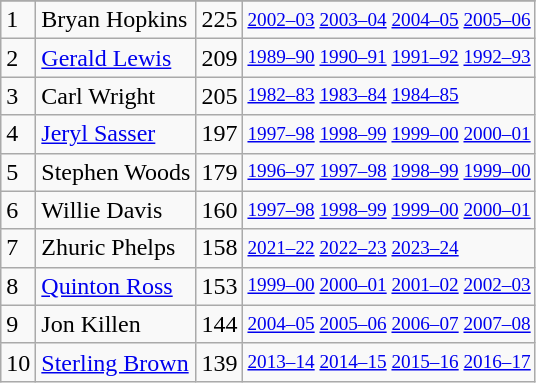<table class="wikitable">
<tr>
</tr>
<tr>
<td>1</td>
<td>Bryan Hopkins</td>
<td>225</td>
<td style="font-size:80%;"><a href='#'>2002–03</a> <a href='#'>2003–04</a> <a href='#'>2004–05</a> <a href='#'>2005–06</a></td>
</tr>
<tr>
<td>2</td>
<td><a href='#'>Gerald Lewis</a></td>
<td>209</td>
<td style="font-size:80%;"><a href='#'>1989–90</a> <a href='#'>1990–91</a> <a href='#'>1991–92</a> <a href='#'>1992–93</a></td>
</tr>
<tr>
<td>3</td>
<td>Carl Wright</td>
<td>205</td>
<td style="font-size:80%;"><a href='#'>1982–83</a> <a href='#'>1983–84</a> <a href='#'>1984–85</a></td>
</tr>
<tr>
<td>4</td>
<td><a href='#'>Jeryl Sasser</a></td>
<td>197</td>
<td style="font-size:80%;"><a href='#'>1997–98</a> <a href='#'>1998–99</a> <a href='#'>1999–00</a> <a href='#'>2000–01</a></td>
</tr>
<tr>
<td>5</td>
<td>Stephen Woods</td>
<td>179</td>
<td style="font-size:80%;"><a href='#'>1996–97</a> <a href='#'>1997–98</a> <a href='#'>1998–99</a> <a href='#'>1999–00</a></td>
</tr>
<tr>
<td>6</td>
<td>Willie Davis</td>
<td>160</td>
<td style="font-size:80%;"><a href='#'>1997–98</a> <a href='#'>1998–99</a> <a href='#'>1999–00</a> <a href='#'>2000–01</a></td>
</tr>
<tr>
<td>7</td>
<td>Zhuric Phelps</td>
<td>158</td>
<td style="font-size:80%;"><a href='#'>2021–22</a> <a href='#'>2022–23</a> <a href='#'>2023–24</a></td>
</tr>
<tr>
<td>8</td>
<td><a href='#'>Quinton Ross</a></td>
<td>153</td>
<td style="font-size:80%;"><a href='#'>1999–00</a> <a href='#'>2000–01</a> <a href='#'>2001–02</a> <a href='#'>2002–03</a></td>
</tr>
<tr>
<td>9</td>
<td>Jon Killen</td>
<td>144</td>
<td style="font-size:80%;"><a href='#'>2004–05</a> <a href='#'>2005–06</a> <a href='#'>2006–07</a> <a href='#'>2007–08</a></td>
</tr>
<tr>
<td>10</td>
<td><a href='#'>Sterling Brown</a></td>
<td>139</td>
<td style="font-size:80%;"><a href='#'>2013–14</a> <a href='#'>2014–15</a> <a href='#'>2015–16</a> <a href='#'>2016–17</a></td>
</tr>
</table>
